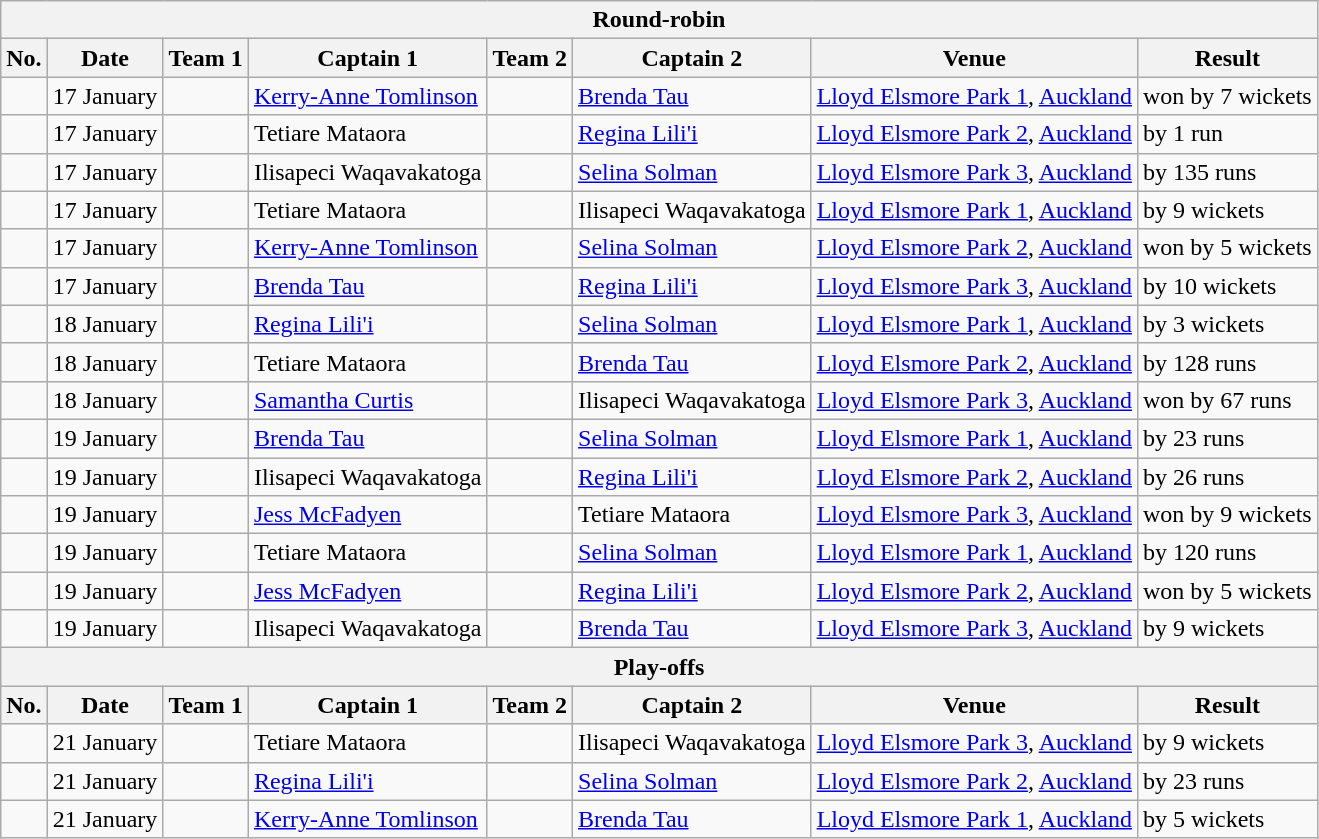<table class="wikitable">
<tr>
<th colspan="8">Round-robin</th>
</tr>
<tr>
<th>No.</th>
<th>Date</th>
<th>Team 1</th>
<th>Captain 1</th>
<th>Team 2</th>
<th>Captain 2</th>
<th>Venue</th>
<th>Result</th>
</tr>
<tr>
<td></td>
<td>17 January</td>
<td></td>
<td><a href='#'>Kerry-Anne Tomlinson</a></td>
<td></td>
<td><a href='#'>Brenda Tau</a></td>
<td><a href='#'>Lloyd Elsmore Park 1</a>, <a href='#'>Auckland</a></td>
<td> won by 7 wickets</td>
</tr>
<tr>
<td></td>
<td>17 January</td>
<td></td>
<td>Tetiare Mataora</td>
<td></td>
<td><a href='#'>Regina Lili'i</a></td>
<td><a href='#'>Lloyd Elsmore Park 2</a>, <a href='#'>Auckland</a></td>
<td> by 1 run</td>
</tr>
<tr>
<td></td>
<td>17 January</td>
<td></td>
<td>Ilisapeci Waqavakatoga</td>
<td></td>
<td><a href='#'>Selina Solman</a></td>
<td><a href='#'>Lloyd Elsmore Park 3</a>, <a href='#'>Auckland</a></td>
<td> by 135 runs</td>
</tr>
<tr>
<td></td>
<td>17 January</td>
<td></td>
<td>Tetiare Mataora</td>
<td></td>
<td>Ilisapeci Waqavakatoga</td>
<td><a href='#'>Lloyd Elsmore Park 1</a>, <a href='#'>Auckland</a></td>
<td> by 9 wickets</td>
</tr>
<tr>
<td></td>
<td>17 January</td>
<td></td>
<td><a href='#'>Kerry-Anne Tomlinson</a></td>
<td></td>
<td><a href='#'>Selina Solman</a></td>
<td><a href='#'>Lloyd Elsmore Park 2</a>, <a href='#'>Auckland</a></td>
<td> won by 5 wickets</td>
</tr>
<tr>
<td></td>
<td>17 January</td>
<td></td>
<td><a href='#'>Brenda Tau</a></td>
<td></td>
<td><a href='#'>Regina Lili'i</a></td>
<td><a href='#'>Lloyd Elsmore Park 3</a>, <a href='#'>Auckland</a></td>
<td> by 10 wickets</td>
</tr>
<tr>
<td></td>
<td>18 January</td>
<td></td>
<td><a href='#'>Regina Lili'i</a></td>
<td></td>
<td><a href='#'>Selina Solman</a></td>
<td><a href='#'>Lloyd Elsmore Park 1</a>, <a href='#'>Auckland</a></td>
<td> by 3 wickets</td>
</tr>
<tr>
<td></td>
<td>18 January</td>
<td></td>
<td>Tetiare Mataora</td>
<td></td>
<td><a href='#'>Brenda Tau</a></td>
<td><a href='#'>Lloyd Elsmore Park 2</a>, <a href='#'>Auckland</a></td>
<td> by 128 runs</td>
</tr>
<tr>
<td></td>
<td>18 January</td>
<td></td>
<td><a href='#'>Samantha Curtis</a></td>
<td></td>
<td>Ilisapeci Waqavakatoga</td>
<td><a href='#'>Lloyd Elsmore Park 3</a>, <a href='#'>Auckland</a></td>
<td> won by 67 runs</td>
</tr>
<tr>
<td></td>
<td>19 January</td>
<td></td>
<td><a href='#'>Brenda Tau</a></td>
<td></td>
<td><a href='#'>Selina Solman</a></td>
<td><a href='#'>Lloyd Elsmore Park 1</a>, <a href='#'>Auckland</a></td>
<td> by 23 runs</td>
</tr>
<tr>
<td></td>
<td>19 January</td>
<td></td>
<td>Ilisapeci Waqavakatoga</td>
<td></td>
<td><a href='#'>Regina Lili'i</a></td>
<td><a href='#'>Lloyd Elsmore Park 2</a>, <a href='#'>Auckland</a></td>
<td> by 26 runs</td>
</tr>
<tr>
<td></td>
<td>19 January</td>
<td></td>
<td><a href='#'>Jess McFadyen</a></td>
<td></td>
<td>Tetiare Mataora</td>
<td><a href='#'>Lloyd Elsmore Park 3</a>, <a href='#'>Auckland</a></td>
<td> won by 9 wickets</td>
</tr>
<tr>
<td></td>
<td>19 January</td>
<td></td>
<td>Tetiare Mataora</td>
<td></td>
<td><a href='#'>Selina Solman</a></td>
<td><a href='#'>Lloyd Elsmore Park 1</a>, <a href='#'>Auckland</a></td>
<td> by 120 runs</td>
</tr>
<tr>
<td></td>
<td>19 January</td>
<td></td>
<td><a href='#'>Jess McFadyen</a></td>
<td></td>
<td><a href='#'>Regina Lili'i</a></td>
<td><a href='#'>Lloyd Elsmore Park 2</a>, <a href='#'>Auckland</a></td>
<td> won by 5 wickets</td>
</tr>
<tr>
<td></td>
<td>19 January</td>
<td></td>
<td>Ilisapeci Waqavakatoga</td>
<td></td>
<td><a href='#'>Brenda Tau</a></td>
<td><a href='#'>Lloyd Elsmore Park 3</a>, <a href='#'>Auckland</a></td>
<td> by 9 wickets</td>
</tr>
<tr>
<th colspan="8">Play-offs</th>
</tr>
<tr>
<th>No.</th>
<th>Date</th>
<th>Team 1</th>
<th>Captain 1</th>
<th>Team 2</th>
<th>Captain 2</th>
<th>Venue</th>
<th>Result</th>
</tr>
<tr>
<td></td>
<td>21 January</td>
<td></td>
<td>Tetiare Mataora</td>
<td></td>
<td>Ilisapeci Waqavakatoga</td>
<td><a href='#'>Lloyd Elsmore Park 3</a>, <a href='#'>Auckland</a></td>
<td> by 9 wickets</td>
</tr>
<tr>
<td></td>
<td>21 January</td>
<td></td>
<td><a href='#'>Regina Lili'i</a></td>
<td></td>
<td><a href='#'>Selina Solman</a></td>
<td><a href='#'>Lloyd Elsmore Park 2</a>, <a href='#'>Auckland</a></td>
<td> by 23 runs</td>
</tr>
<tr>
<td></td>
<td>21 January</td>
<td></td>
<td><a href='#'>Kerry-Anne Tomlinson</a></td>
<td></td>
<td><a href='#'>Brenda Tau</a></td>
<td><a href='#'>Lloyd Elsmore Park 1</a>, <a href='#'>Auckland</a></td>
<td> by 5 wickets</td>
</tr>
</table>
